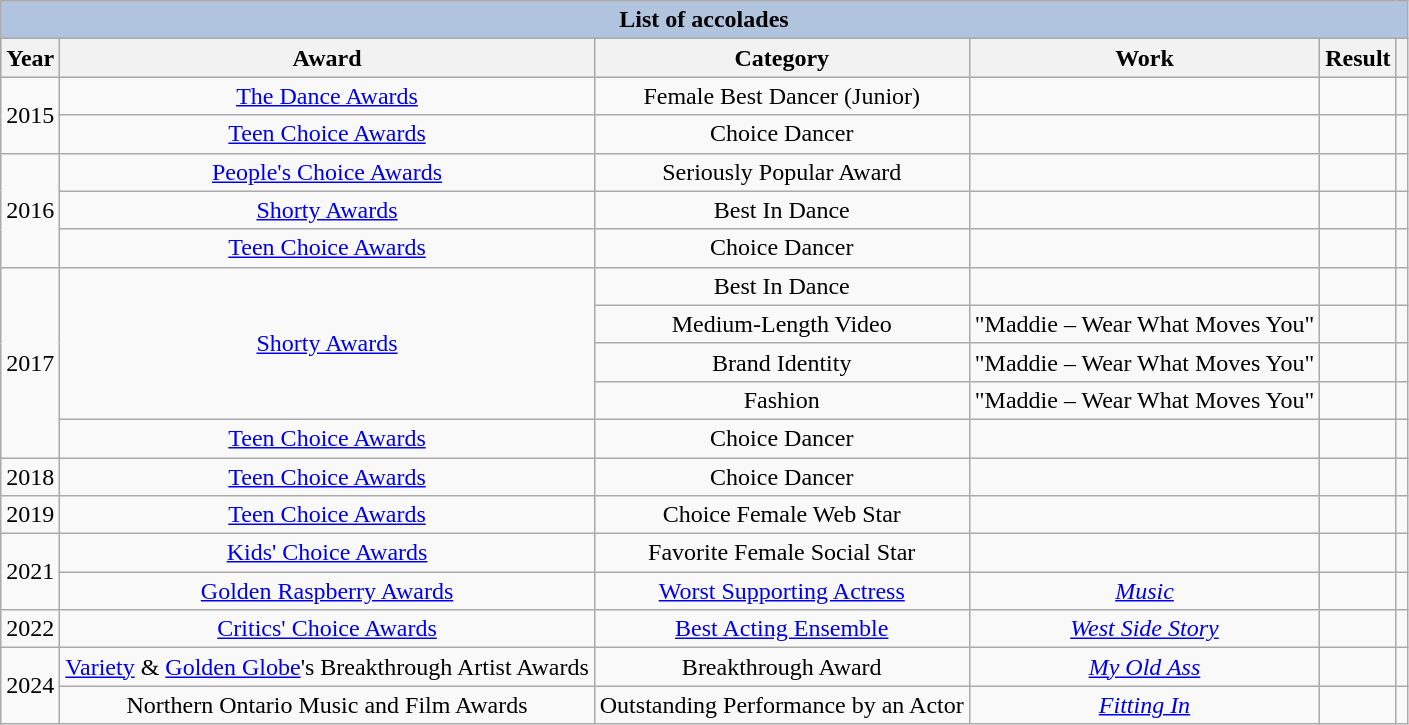<table class="wikitable sortable"  style="text-align:center;">
<tr style="background:#ccc; text-align:center;">
<th colspan=6 style="background:#B0C4DE;">List of accolades</th>
</tr>
<tr style="background:#ccc; text-align:center;">
<th scope="col">Year</th>
<th scope="col">Award</th>
<th scope="col">Category</th>
<th scope="col">Work</th>
<th scope="col">Result</th>
<th scope="col"></th>
</tr>
<tr>
<td rowspan="2">2015</td>
<td><a href='#'>The Dance Awards</a></td>
<td>Female Best Dancer (Junior)</td>
<td></td>
<td></td>
<td></td>
</tr>
<tr>
<td><a href='#'>Teen Choice Awards</a></td>
<td>Choice Dancer</td>
<td></td>
<td></td>
<td></td>
</tr>
<tr>
<td rowspan="3">2016</td>
<td><a href='#'>People's Choice Awards</a></td>
<td> Seriously Popular Award</td>
<td></td>
<td></td>
<td></td>
</tr>
<tr>
<td><a href='#'>Shorty Awards</a></td>
<td>Best In Dance</td>
<td></td>
<td></td>
<td></td>
</tr>
<tr>
<td><a href='#'>Teen Choice Awards</a></td>
<td>Choice Dancer</td>
<td></td>
<td></td>
<td></td>
</tr>
<tr>
<td rowspan="5">2017</td>
<td rowspan="4"><a href='#'>Shorty Awards</a></td>
<td>Best In Dance</td>
<td></td>
<td></td>
<td></td>
</tr>
<tr>
<td>Medium-Length Video</td>
<td>"Maddie – Wear What Moves You"</td>
<td></td>
<td></td>
</tr>
<tr>
<td>Brand Identity</td>
<td>"Maddie – Wear What Moves You"</td>
<td></td>
<td></td>
</tr>
<tr>
<td>Fashion</td>
<td>"Maddie – Wear What Moves You"</td>
<td></td>
<td></td>
</tr>
<tr>
<td><a href='#'>Teen Choice Awards</a></td>
<td>Choice Dancer</td>
<td></td>
<td></td>
<td></td>
</tr>
<tr>
<td>2018</td>
<td><a href='#'>Teen Choice Awards</a></td>
<td>Choice Dancer</td>
<td></td>
<td></td>
<td></td>
</tr>
<tr>
<td>2019</td>
<td><a href='#'>Teen Choice Awards</a></td>
<td>Choice Female Web Star</td>
<td></td>
<td></td>
<td></td>
</tr>
<tr>
<td rowspan="2">2021</td>
<td><a href='#'>Kids' Choice Awards</a></td>
<td>Favorite Female Social Star</td>
<td></td>
<td></td>
<td style="text-align:center;"></td>
</tr>
<tr>
<td><a href='#'>Golden Raspberry Awards</a></td>
<td><a href='#'>Worst Supporting Actress</a></td>
<td><em><a href='#'>Music</a></em></td>
<td></td>
<td></td>
</tr>
<tr>
<td>2022</td>
<td><a href='#'>Critics' Choice Awards</a></td>
<td><a href='#'>Best Acting Ensemble</a></td>
<td><em><a href='#'>West Side Story</a></em></td>
<td></td>
<td></td>
</tr>
<tr>
<td rowspan="2">2024</td>
<td><a href='#'>Variety</a> & <a href='#'>Golden Globe</a>'s Breakthrough Artist Awards</td>
<td>Breakthrough Award</td>
<td><em><a href='#'>My Old Ass</a></em></td>
<td></td>
<td style="text-align:center;"></td>
</tr>
<tr>
<td>Northern Ontario Music and Film Awards</td>
<td>Outstanding Performance by an Actor</td>
<td><em><a href='#'>Fitting In</a></em></td>
<td></td>
<td></td>
</tr>
</table>
